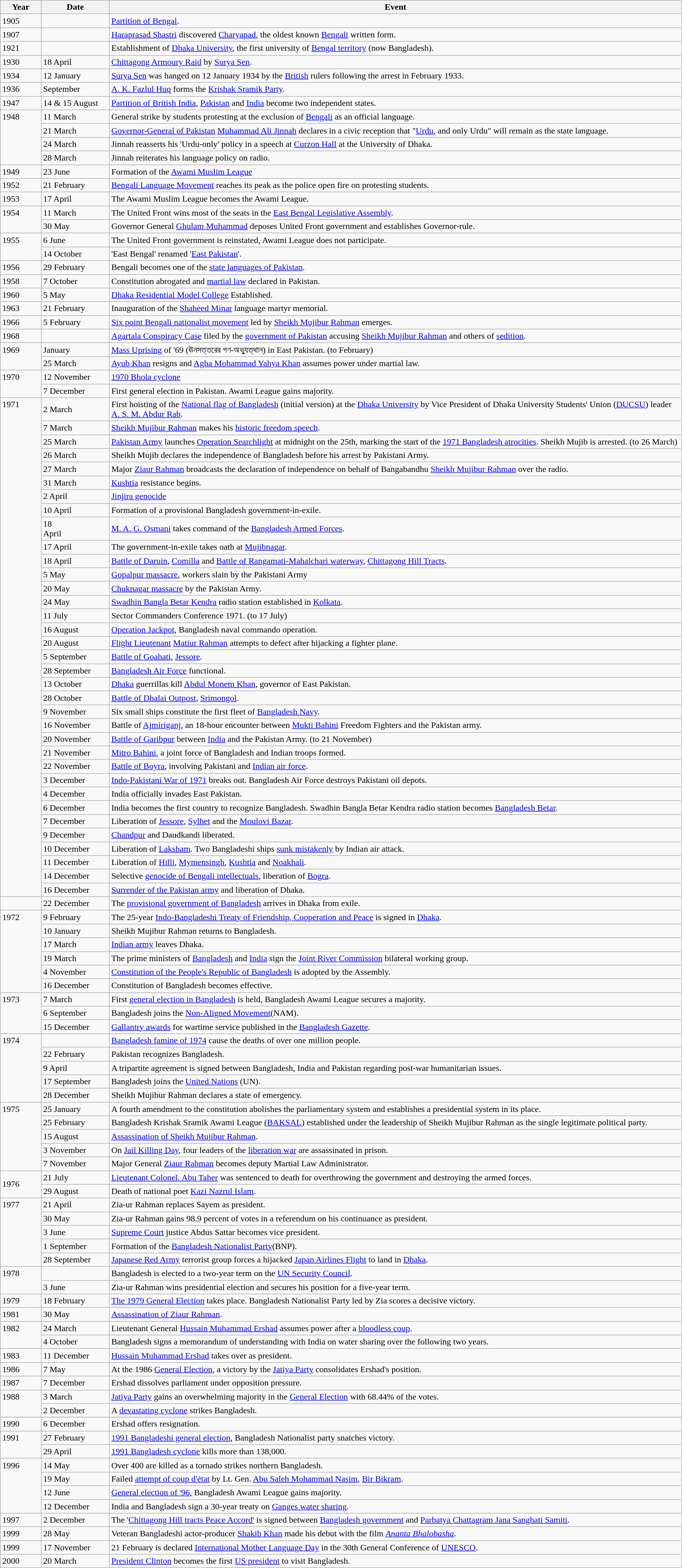<table class="wikitable" width="100%">
<tr>
<th style="width:6%; font-align: center">Year</th>
<th style="width:10%">Date</th>
<th>Event</th>
</tr>
<tr>
<td>1905</td>
<td></td>
<td><a href='#'>Partition of Bengal</a>.</td>
</tr>
<tr>
<td>1907</td>
<td></td>
<td><a href='#'>Haraprasad Shastri</a> discovered <a href='#'>Charyapad</a>, the oldest known <a href='#'>Bengali</a> written form.</td>
</tr>
<tr>
<td>1921</td>
<td></td>
<td>Establishment of <a href='#'>Dhaka University</a>, the first university of <a href='#'>Bengal territory</a> (now Bangladesh).</td>
</tr>
<tr>
<td>1930</td>
<td>18 April</td>
<td><a href='#'>Chittagong Armoury Raid</a> by <a href='#'>Surya Sen</a>.</td>
</tr>
<tr>
<td>1934</td>
<td>12 January</td>
<td><a href='#'>Surya Sen</a> was hanged on 12 January 1934 by the <a href='#'>British</a> rulers following the arrest in February 1933.</td>
</tr>
<tr>
<td>1936</td>
<td>September</td>
<td><a href='#'>A. K. Fazlul Huq</a> forms the <a href='#'>Krishak Sramik Party</a>.</td>
</tr>
<tr>
<td>1947</td>
<td>14 & 15 August</td>
<td><a href='#'>Partition of British India</a>, <a href='#'>Pakistan</a> and <a href='#'>India</a> become two independent states.</td>
</tr>
<tr>
<td rowspan="4" valign="top">1948</td>
<td>11 March</td>
<td>General strike by students protesting at the exclusion of <a href='#'>Bengali</a> as an official language.</td>
</tr>
<tr>
<td>21 March</td>
<td><a href='#'>Governor-General of Pakistan</a> <a href='#'>Muhammad Ali Jinnah</a> declares in a civic reception that "<a href='#'>Urdu</a>, and only Urdu" will remain as the state language.</td>
</tr>
<tr>
<td>24 March</td>
<td>Jinnah reasserts his 'Urdu-only' policy in a speech at <a href='#'>Curzon Hall</a> at the University of Dhaka.</td>
</tr>
<tr>
<td>28 March</td>
<td>Jinnah reiterates his language policy on radio.</td>
</tr>
<tr>
<td>1949</td>
<td>23 June</td>
<td>Formation of the <a href='#'>Awami Muslim League</a></td>
</tr>
<tr>
<td>1952</td>
<td>21 February</td>
<td><a href='#'>Bengali Language Movement</a> reaches its peak as the police open fire on protesting students.</td>
</tr>
<tr>
<td>1953</td>
<td>17 April</td>
<td>The Awami Muslim League becomes the Awami League.</td>
</tr>
<tr>
<td rowspan="2" valign="top">1954</td>
<td>11 March</td>
<td>The United Front wins most of the seats in the <a href='#'>East Bengal Legislative Assembly</a>.</td>
</tr>
<tr>
<td>30 May</td>
<td>Governor General <a href='#'>Ghulam Muhammad</a> deposes United Front government and establishes Governor-rule.</td>
</tr>
<tr>
<td rowspan="2" valign="top">1955</td>
<td>6 June</td>
<td>The United Front government is reinstated, Awami League does not participate.</td>
</tr>
<tr>
<td>14 October</td>
<td>'East Bengal' renamed '<a href='#'>East Pakistan</a>'.</td>
</tr>
<tr>
<td>1956</td>
<td>29 February</td>
<td>Bengali becomes one of the <a href='#'>state languages of Pakistan</a>.</td>
</tr>
<tr>
<td>1958</td>
<td>7 October</td>
<td>Constitution abrogated and <a href='#'>martial law</a> declared in Pakistan.</td>
</tr>
<tr>
<td>1960</td>
<td>5 May</td>
<td><a href='#'>Dhaka Residential Model College</a> Established.</td>
</tr>
<tr>
<td>1963</td>
<td>21 February</td>
<td>Inauguration of the <a href='#'>Shaheed Minar</a> language martyr memorial.</td>
</tr>
<tr>
<td>1966</td>
<td>5 February</td>
<td><a href='#'>Six point Bengali nationalist movement</a> led by <a href='#'>Sheikh Mujibur Rahman</a> emerges.</td>
</tr>
<tr>
<td>1968</td>
<td></td>
<td><a href='#'>Agartala Conspiracy Case</a> filed by the <a href='#'>government of Pakistan</a> accusing <a href='#'>Sheikh Mujibur Rahman</a> and others of <a href='#'>sedition</a>.</td>
</tr>
<tr>
<td rowspan="2" valign="top">1969</td>
<td>January</td>
<td><a href='#'>Mass Uprising</a> of '69 (ঊনসত্তরের গণ-অভ্যুত্থান) in East Pakistan. (to February)</td>
</tr>
<tr>
<td>25 March</td>
<td><a href='#'>Ayub Khan</a> resigns and <a href='#'>Agha Mohammad Yahya Khan</a> assumes power under martial law.</td>
</tr>
<tr>
<td rowspan="2" valign="top">1970</td>
<td>12 November</td>
<td><a href='#'>1970 Bhola cyclone</a></td>
</tr>
<tr>
<td>7 December</td>
<td>First general election in Pakistan. Awami League gains majority.</td>
</tr>
<tr>
<td rowspan="35" valign="top">1971</td>
<td>2 March</td>
<td>First hoisting of the <a href='#'>National flag of Bangladesh</a> (initial version) at the <a href='#'>Dhaka University</a> by Vice President of Dhaka University Students' Union (<a href='#'>DUCSU</a>) leader <a href='#'>A. S. M. Abdur Rab</a>.</td>
</tr>
<tr>
<td>7 March</td>
<td><a href='#'>Sheikh Mujibur Rahman</a> makes his <a href='#'>historic freedom speech</a>.</td>
</tr>
<tr>
<td>25 March</td>
<td><a href='#'>Pakistan Army</a> launches <a href='#'>Operation Searchlight</a> at midnight on the 25th, marking the start of the <a href='#'>1971 Bangladesh atrocities</a>. Sheikh Mujib is arrested. (to 26 March)</td>
</tr>
<tr>
<td>26 March</td>
<td>Sheikh Mujib declares the independence of Bangladesh before his arrest by Pakistani Army.</td>
</tr>
<tr>
<td>27 March</td>
<td>Major <a href='#'>Ziaur Rahman</a> broadcasts the declaration of independence on behalf of Bangabandhu <a href='#'>Sheikh Mujibur Rahman</a> over the radio.</td>
</tr>
<tr>
<td>31 March</td>
<td><a href='#'>Kushtia</a> resistance begins.</td>
</tr>
<tr>
<td>2 April</td>
<td><a href='#'>Jinjira genocide</a></td>
</tr>
<tr>
<td>10 April</td>
<td>Formation of a provisional Bangladesh government-in-exile.</td>
</tr>
<tr>
<td>18<br>April</td>
<td><a href='#'>M. A. G. Osmani</a> takes command of the <a href='#'>Bangladesh Armed Forces</a>.</td>
</tr>
<tr>
<td>17 April</td>
<td>The government-in-exile takes oath at <a href='#'>Mujibnagar</a>.</td>
</tr>
<tr>
<td>18 April</td>
<td><a href='#'>Battle of Daruin</a>, <a href='#'>Comilla</a> and <a href='#'>Battle of Rangamati-Mahalchari waterway</a>, <a href='#'>Chittagong Hill Tracts</a>.</td>
</tr>
<tr>
<td>5 May</td>
<td><a href='#'>Gopalpur massacre</a>, workers slain by the Pakistani Army</td>
</tr>
<tr>
<td>20 May</td>
<td><a href='#'>Chuknagar massacre</a> by the Pakistan Army.</td>
</tr>
<tr>
<td>24 May</td>
<td><a href='#'>Swadhin Bangla Betar Kendra</a> radio station established in <a href='#'>Kolkata</a>.</td>
</tr>
<tr>
<td>11 July</td>
<td>Sector Commanders Conference 1971. (to 17 July)</td>
</tr>
<tr>
<td>16 August</td>
<td><a href='#'>Operation Jackpot</a>, Bangladesh naval commando operation.</td>
</tr>
<tr>
<td>20 August</td>
<td><a href='#'>Flight Lieutenant</a> <a href='#'>Matiur Rahman</a> attempts to defect after hijacking a fighter plane.</td>
</tr>
<tr>
<td>5 September</td>
<td><a href='#'>Battle of Goahati</a>, <a href='#'>Jessore</a>.</td>
</tr>
<tr>
<td>28 September</td>
<td><a href='#'>Bangladesh Air Force</a> functional.</td>
</tr>
<tr>
<td>13 October</td>
<td><a href='#'>Dhaka</a> guerrillas kill <a href='#'>Abdul Monem Khan</a>, governor of East Pakistan.</td>
</tr>
<tr>
<td>28 October</td>
<td><a href='#'>Battle of Dhalai Outpost</a>, <a href='#'>Srimongol</a>.</td>
</tr>
<tr>
<td>9 November</td>
<td>Six small ships constitute the first fleet of <a href='#'>Bangladesh Navy</a>.</td>
</tr>
<tr>
<td>16 November</td>
<td>Battle of <a href='#'>Ajmiriganj</a>, an 18‑hour encounter between <a href='#'>Mukti Bahini</a> Freedom Fighters and the Pakistan army.</td>
</tr>
<tr>
<td>20 November</td>
<td><a href='#'>Battle of Garibpur</a> between <a href='#'>India</a> and the Pakistan Army. (to 21 November)</td>
</tr>
<tr>
<td>21 November</td>
<td><a href='#'>Mitro Bahini</a>, a joint force of Bangladesh and Indian troops formed.</td>
</tr>
<tr>
<td>22 November</td>
<td><a href='#'>Battle of Boyra</a>, involving Pakistani and <a href='#'>Indian air force</a>.</td>
</tr>
<tr>
<td>3 December</td>
<td><a href='#'>Indo-Pakistani War of 1971</a> breaks out. Bangladesh Air Force destroys Pakistani oil depots.</td>
</tr>
<tr>
<td>4 December</td>
<td>India officially invades East Pakistan.</td>
</tr>
<tr>
<td>6 December</td>
<td>India becomes the first country to recognize Bangladesh. Swadhin Bangla Betar Kendra radio station becomes <a href='#'>Bangladesh Betar</a>.</td>
</tr>
<tr>
<td>7 December</td>
<td>Liberation of <a href='#'>Jessore</a>, <a href='#'>Sylhet</a> and the <a href='#'>Moulovi Bazar</a>.</td>
</tr>
<tr>
<td>9 December</td>
<td><a href='#'>Chandpur</a> and Daudkandi liberated.</td>
</tr>
<tr ->
<td>10 December</td>
<td>Liberation of <a href='#'>Laksham</a>. Two Bangladeshi ships <a href='#'>sunk mistakenly</a> by Indian air attack.</td>
</tr>
<tr>
<td>11 December</td>
<td>Liberation of <a href='#'>Hilli</a>, <a href='#'>Mymensingh</a>, <a href='#'>Kushtia</a> and <a href='#'>Noakhali</a>.</td>
</tr>
<tr>
<td>14 December</td>
<td>Selective <a href='#'>genocide of Bengali intellectuals</a>, liberation of <a href='#'>Bogra</a>.</td>
</tr>
<tr>
<td>16 December</td>
<td><a href='#'>Surrender of the Pakistan army</a> and liberation of Dhaka.</td>
</tr>
<tr>
<td></td>
<td>22 December</td>
<td>The <a href='#'>provisional government of Bangladesh</a> arrives in Dhaka from exile.</td>
</tr>
<tr>
<td rowspan="6" valign="top">1972</td>
<td>9 February</td>
<td>The 25-year <a href='#'>Indo-Bangladeshi Treaty of Friendship, Cooperation and Peace</a> is signed in <a href='#'>Dhaka</a>.</td>
</tr>
<tr>
<td>10 January</td>
<td>Sheikh Mujibur Rahman returns to Bangladesh.</td>
</tr>
<tr>
<td>17 March</td>
<td><a href='#'>Indian army</a> leaves Dhaka.</td>
</tr>
<tr>
<td>19 March</td>
<td>The prime ministers of <a href='#'>Bangladesh</a> and <a href='#'>India</a> sign the <a href='#'>Joint River Commission</a> bilateral working group.</td>
</tr>
<tr>
<td>4 November</td>
<td><a href='#'>Constitution of the People's Republic of Bangladesh</a> is adopted by the Assembly.</td>
</tr>
<tr>
<td>16 December</td>
<td>Constitution of Bangladesh becomes effective.</td>
</tr>
<tr>
<td rowspan="3" valign="top">1973</td>
<td>7 March</td>
<td>First <a href='#'>general election in Bangladesh</a> is held, Bangladesh Awami League secures a majority.</td>
</tr>
<tr>
<td>6 September</td>
<td>Bangladesh joins the <a href='#'>Non-Aligned Movement</a>(NAM).</td>
</tr>
<tr>
<td>15 December</td>
<td><a href='#'>Gallantry awards</a> for wartime service published in the <a href='#'>Bangladesh Gazette</a>.</td>
</tr>
<tr>
<td rowspan="5" valign="top">1974</td>
<td></td>
<td><a href='#'>Bangladesh famine of 1974</a> cause the deaths of over one million people.</td>
</tr>
<tr>
<td>22 February</td>
<td>Pakistan recognizes Bangladesh.</td>
</tr>
<tr>
<td>9 April</td>
<td>A tripartite agreement is signed between Bangladesh, India and Pakistan regarding post-war humanitarian issues.</td>
</tr>
<tr>
<td>17 September</td>
<td>Bangladesh joins the <a href='#'>United Nations</a> (UN).</td>
</tr>
<tr>
<td>28 December</td>
<td>Sheikh Mujibur Rahman declares a state of emergency.</td>
</tr>
<tr>
<td rowspan="5" valign="top">1975</td>
<td>25 January</td>
<td>A fourth amendment to the constitution abolishes the parliamentary system and establishes a presidential system in its place.</td>
</tr>
<tr>
<td>25 February</td>
<td>Bangladesh Krishak Sramik Awami League (<a href='#'>BAKSAL</a>) established under the leadership of Sheikh Mujibur Rahman as the single legitimate political party.</td>
</tr>
<tr>
<td>15 August</td>
<td><a href='#'>Assassination of Sheikh Mujibur Rahman</a>.</td>
</tr>
<tr>
<td>3 November</td>
<td>On <a href='#'>Jail Killing Day</a>, four leaders of the <a href='#'>liberation war</a> are assassinated in prison.</td>
</tr>
<tr>
<td>7 November</td>
<td>Major General <a href='#'>Ziaur Rahman</a> becomes deputy Martial Law Administrator.</td>
</tr>
<tr>
<td rowspan="2">1976</td>
<td>21 July</td>
<td><a href='#'>Lieutenant Colonel. Abu Taher</a> was sentenced to death for overthrowing the government and destroying the armed forces.</td>
</tr>
<tr>
<td>29 August</td>
<td>Death of national poet <a href='#'>Kazi Nazrul Islam</a>.</td>
</tr>
<tr>
<td rowspan="5" valign="top">1977</td>
<td>21 April</td>
<td>Zia-ur Rahman replaces Sayem as president.</td>
</tr>
<tr>
<td>30 May</td>
<td>Zia-ur Rahman gains 98.9 percent of votes in a referendum on his continuance as president.</td>
</tr>
<tr>
<td>3 June</td>
<td><a href='#'>Supreme Court</a> justice Abdus Sattar becomes vice president.</td>
</tr>
<tr>
<td>1 September</td>
<td>Formation of the <a href='#'>Bangladesh Nationalist Party</a>(BNP).</td>
</tr>
<tr>
<td>28 September</td>
<td><a href='#'>Japanese Red Army</a> terrorist group forces a hijacked <a href='#'>Japan Airlines Flight</a> to land in <a href='#'>Dhaka</a>.</td>
</tr>
<tr>
<td rowspan="2" valign="top">1978</td>
<td></td>
<td>Bangladesh is elected to a two-year term on the <a href='#'>UN Security Council</a>.</td>
</tr>
<tr>
<td>3 June</td>
<td>Zia-ur Rahman wins presidential election and secures his position for a five-year term.</td>
</tr>
<tr>
<td>1979</td>
<td>18 February</td>
<td><a href='#'>The 1979 General Election</a> takes place. Bangladesh Nationalist Party led by Zia scores a decisive victory.</td>
</tr>
<tr>
<td>1981</td>
<td>30 May</td>
<td><a href='#'>Assassination of Ziaur Rahman</a>.</td>
</tr>
<tr>
<td rowspan="2" valign="top">1982</td>
<td>24 March</td>
<td>Lieutenant General <a href='#'>Hussain Muhammad Ershad</a> assumes power after a <a href='#'>bloodless coup</a>.</td>
</tr>
<tr>
<td>4 October</td>
<td>Bangladesh signs a memorandum of understanding with India on water sharing over the following two years.</td>
</tr>
<tr>
<td>1983</td>
<td>11 December</td>
<td><a href='#'>Hussain Muhammad Ershad</a> takes over as president.</td>
</tr>
<tr>
<td>1986</td>
<td>7 May</td>
<td>At the 1986 <a href='#'>General Election</a>, a victory by the <a href='#'>Jatiya Party</a> consolidates Ershad's position.</td>
</tr>
<tr>
<td>1987</td>
<td>7 December</td>
<td>Ershad dissolves parliament under opposition pressure.</td>
</tr>
<tr>
<td rowspan="2" valign="top">1988</td>
<td>3 March</td>
<td><a href='#'>Jatiya Party</a> gains an overwhelming majority in the <a href='#'>General Election</a> with 68.44% of the votes.</td>
</tr>
<tr>
<td>2 December</td>
<td>A <a href='#'>devastating cyclone</a> strikes Bangladesh.</td>
</tr>
<tr | 1989 || 26 April || The >
</tr>
<tr>
<td>1990</td>
<td>6 December</td>
<td>Ershad offers resignation.</td>
</tr>
<tr>
<td rowspan="2" valign="top">1991</td>
<td>27 February</td>
<td><a href='#'>1991 Bangladeshi general election</a>, Bangladesh Nationalist party snatches victory.</td>
</tr>
<tr>
<td>29 April</td>
<td><a href='#'>1991 Bangladesh cyclone</a> kills more than 138,000.</td>
</tr>
<tr>
<td rowspan="4" valign="top">1996</td>
<td>14 May</td>
<td>Over 400 are killed as a tornado strikes northern Bangladesh.</td>
</tr>
<tr>
<td>19 May</td>
<td>Failed <a href='#'>attempt of coup d'état</a> by Lt. Gen. <a href='#'>Abu Saleh Mohammad Nasim</a>, <a href='#'>Bir Bikram</a>.</td>
</tr>
<tr>
<td>12 June</td>
<td><a href='#'>General election of '96</a>, Bangladesh Awami League gains majority.</td>
</tr>
<tr>
<td>12 December</td>
<td>India and Bangladesh sign a 30-year treaty on <a href='#'>Ganges water sharing</a>.</td>
</tr>
<tr>
<td>1997</td>
<td>2 December</td>
<td>The '<a href='#'>Chittagong Hill tracts Peace Accord'</a> is signed between <a href='#'>Bangladesh government</a> and <a href='#'>Parbatya Chattagram Jana Sanghati Samiti</a>.</td>
</tr>
<tr>
<td>1999</td>
<td>28 May</td>
<td>Veteran Bangladeshi actor-producer <a href='#'>Shakib Khan</a> made his debut with the film <em><a href='#'>Ananta Bhalobasha</a></em>.</td>
</tr>
<tr>
<td>1999</td>
<td>17 November</td>
<td>21 February is declared <a href='#'>International Mother Language Day</a> in the 30th General Conference of <a href='#'>UNESCO</a>.</td>
</tr>
<tr>
<td>2000</td>
<td>20 March</td>
<td><a href='#'>President Clinton</a> becomes the first <a href='#'>US president</a> to visit Bangladesh.</td>
</tr>
</table>
